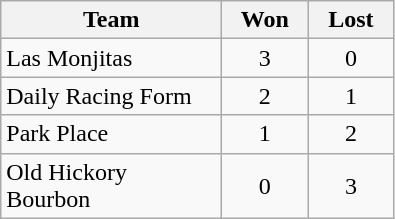<table class="wikitable">
<tr>
<th width=140px>Team</th>
<th width=50px>Won</th>
<th width=50px>Lost</th>
</tr>
<tr>
<td>Las Monjitas</td>
<td align=center>3</td>
<td align=center>0</td>
</tr>
<tr>
<td>Daily Racing Form</td>
<td align=center>2</td>
<td align=center>1</td>
</tr>
<tr>
<td>Park Place</td>
<td align=center>1</td>
<td align=center>2</td>
</tr>
<tr>
<td>Old Hickory Bourbon</td>
<td align=center>0</td>
<td align=center>3</td>
</tr>
</table>
